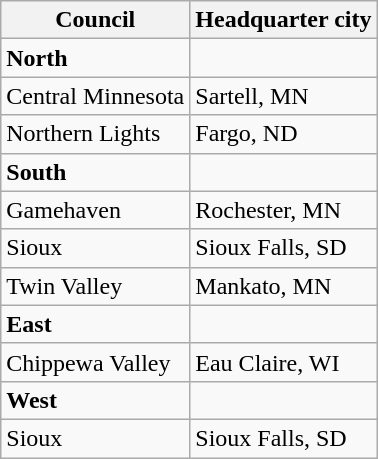<table class="wikitable">
<tr>
<th>Council</th>
<th>Headquarter city</th>
</tr>
<tr>
<td><strong>North</strong></td>
<td></td>
</tr>
<tr>
<td>Central Minnesota</td>
<td>Sartell, MN</td>
</tr>
<tr>
<td>Northern Lights</td>
<td>Fargo, ND</td>
</tr>
<tr>
<td><strong>South</strong></td>
<td></td>
</tr>
<tr>
<td>Gamehaven</td>
<td>Rochester, MN</td>
</tr>
<tr>
<td>Sioux</td>
<td>Sioux Falls, SD</td>
</tr>
<tr>
<td>Twin Valley</td>
<td>Mankato, MN</td>
</tr>
<tr>
<td><strong>East</strong></td>
<td></td>
</tr>
<tr>
<td>Chippewa Valley</td>
<td>Eau Claire, WI</td>
</tr>
<tr>
<td><strong>West</strong></td>
<td></td>
</tr>
<tr>
<td>Sioux</td>
<td>Sioux Falls, SD</td>
</tr>
</table>
